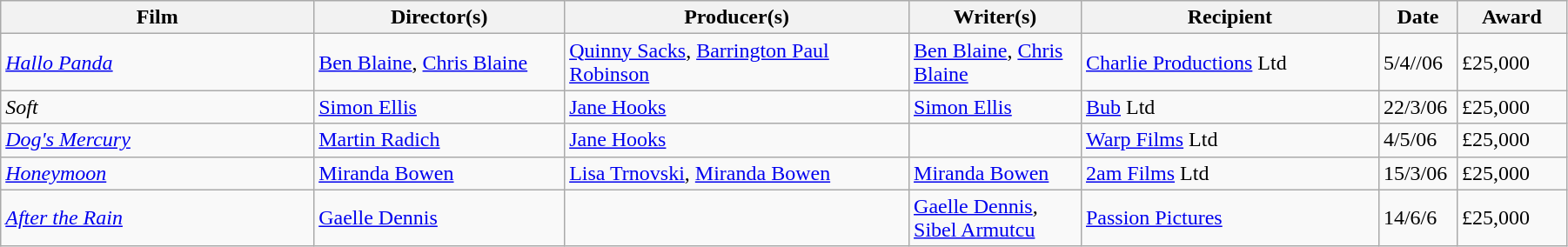<table class="wikitable" width="95%" align="centre">
<tr>
<th width=20%>Film</th>
<th width=16%>Director(s)</th>
<th width=22%>Producer(s)</th>
<th width=11%>Writer(s)</th>
<th width=19%>Recipient</th>
<th width=5%>Date</th>
<th width=7%>Award</th>
</tr>
<tr>
<td><em><a href='#'>Hallo Panda</a></em></td>
<td><a href='#'>Ben Blaine</a>, <a href='#'>Chris Blaine</a></td>
<td><a href='#'>Quinny Sacks</a>, <a href='#'>Barrington Paul Robinson</a></td>
<td><a href='#'>Ben Blaine</a>, <a href='#'>Chris Blaine</a></td>
<td><a href='#'>Charlie Productions</a> Ltd</td>
<td>5/4//06</td>
<td>£25,000</td>
</tr>
<tr>
<td><em>Soft</em></td>
<td><a href='#'>Simon Ellis</a></td>
<td><a href='#'>Jane Hooks</a></td>
<td><a href='#'>Simon Ellis</a></td>
<td><a href='#'>Bub</a> Ltd</td>
<td>22/3/06</td>
<td>£25,000</td>
</tr>
<tr>
<td><em><a href='#'>Dog's Mercury</a></em></td>
<td><a href='#'>Martin Radich</a></td>
<td><a href='#'>Jane Hooks</a></td>
<td></td>
<td><a href='#'>Warp Films</a> Ltd</td>
<td>4/5/06</td>
<td>£25,000</td>
</tr>
<tr>
<td><em><a href='#'>Honeymoon</a></em></td>
<td><a href='#'>Miranda Bowen</a></td>
<td><a href='#'>Lisa Trnovski</a>, <a href='#'>Miranda Bowen</a></td>
<td><a href='#'>Miranda Bowen</a></td>
<td><a href='#'>2am Films</a> Ltd</td>
<td>15/3/06</td>
<td>£25,000</td>
</tr>
<tr>
<td><em><a href='#'>After the Rain</a></em></td>
<td><a href='#'>Gaelle Dennis</a></td>
<td></td>
<td><a href='#'>Gaelle Dennis</a>, <a href='#'>Sibel Armutcu</a></td>
<td><a href='#'>Passion Pictures</a></td>
<td>14/6/6</td>
<td>£25,000</td>
</tr>
</table>
